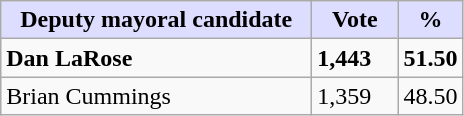<table class="wikitable">
<tr>
<th style="background:#ddf; width:200px;">Deputy mayoral candidate</th>
<th style="background:#ddf; width:50px;">Vote</th>
<th style="background:#ddf; width:30px;">%</th>
</tr>
<tr>
<td><strong>Dan LaRose</strong></td>
<td><strong>1,443</strong></td>
<td><strong>51.50</strong></td>
</tr>
<tr>
<td>Brian Cummings</td>
<td>1,359</td>
<td>48.50</td>
</tr>
</table>
